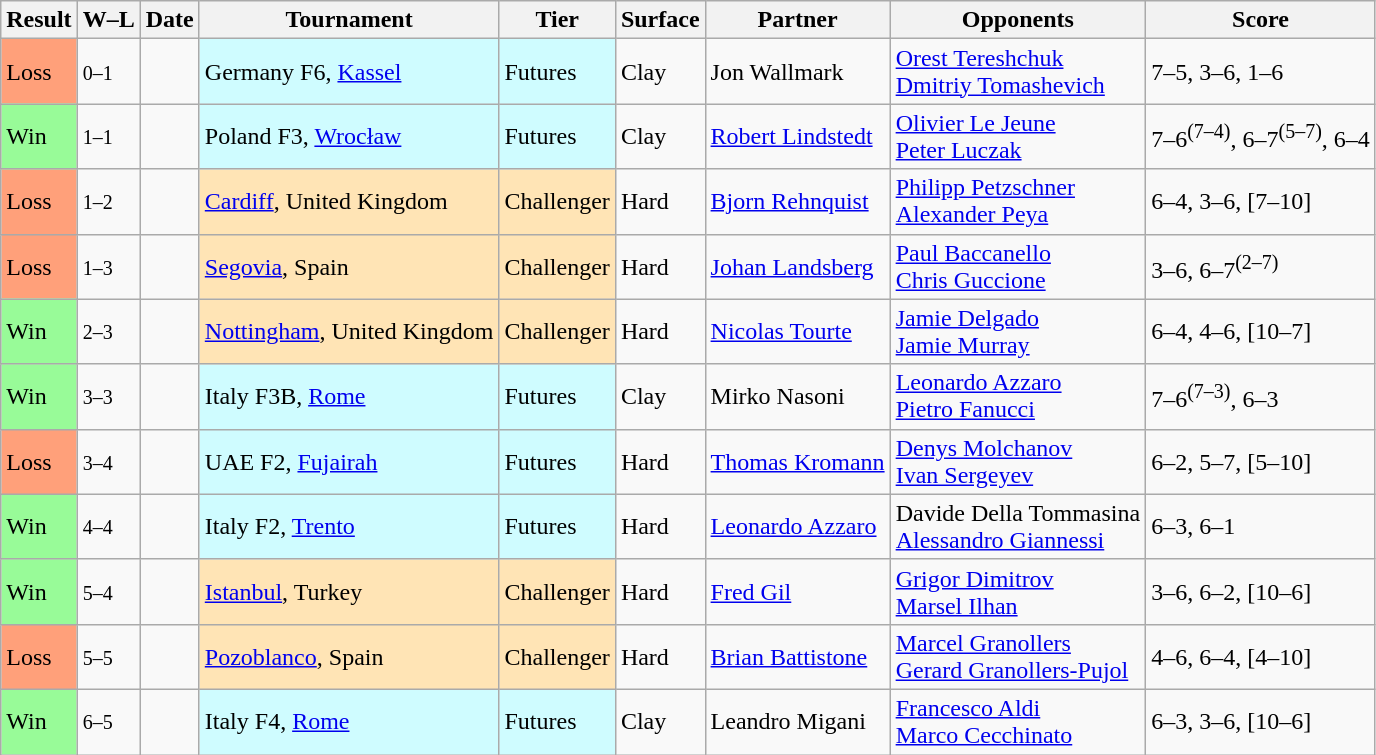<table class="sortable wikitable">
<tr>
<th>Result</th>
<th class="unsortable">W–L</th>
<th>Date</th>
<th>Tournament</th>
<th>Tier</th>
<th>Surface</th>
<th>Partner</th>
<th>Opponents</th>
<th class="unsortable">Score</th>
</tr>
<tr>
<td style="background:#ffa07a;">Loss</td>
<td><small>0–1</small></td>
<td></td>
<td style="background:#cffcff;">Germany F6, <a href='#'>Kassel</a></td>
<td style="background:#cffcff;">Futures</td>
<td>Clay</td>
<td> Jon Wallmark</td>
<td> <a href='#'>Orest Tereshchuk</a> <br>  <a href='#'>Dmitriy Tomashevich</a></td>
<td>7–5, 3–6, 1–6</td>
</tr>
<tr>
<td style="background:#98fb98;">Win</td>
<td><small>1–1</small></td>
<td></td>
<td style="background:#cffcff;">Poland F3, <a href='#'>Wrocław</a></td>
<td style="background:#cffcff;">Futures</td>
<td>Clay</td>
<td> <a href='#'>Robert Lindstedt</a></td>
<td> <a href='#'>Olivier Le Jeune</a> <br>  <a href='#'>Peter Luczak</a></td>
<td>7–6<sup>(7–4)</sup>, 6–7<sup>(5–7)</sup>, 6–4</td>
</tr>
<tr>
<td style="background:#ffa07a;">Loss</td>
<td><small>1–2</small></td>
<td></td>
<td style="background:moccasin;"><a href='#'>Cardiff</a>, United Kingdom</td>
<td style="background:moccasin;">Challenger</td>
<td>Hard</td>
<td> <a href='#'>Bjorn Rehnquist</a></td>
<td> <a href='#'>Philipp Petzschner</a> <br>  <a href='#'>Alexander Peya</a></td>
<td>6–4, 3–6, [7–10]</td>
</tr>
<tr>
<td style="background:#ffa07a;">Loss</td>
<td><small>1–3</small></td>
<td></td>
<td style="background:moccasin;"><a href='#'>Segovia</a>, Spain</td>
<td style="background:moccasin;">Challenger</td>
<td>Hard</td>
<td> <a href='#'>Johan Landsberg</a></td>
<td> <a href='#'>Paul Baccanello</a> <br>  <a href='#'>Chris Guccione</a></td>
<td>3–6, 6–7<sup>(2–7)</sup></td>
</tr>
<tr>
<td style="background:#98fb98;">Win</td>
<td><small>2–3</small></td>
<td></td>
<td style="background:moccasin;"><a href='#'>Nottingham</a>, United Kingdom</td>
<td style="background:moccasin;">Challenger</td>
<td>Hard</td>
<td> <a href='#'>Nicolas Tourte</a></td>
<td> <a href='#'>Jamie Delgado</a> <br>  <a href='#'>Jamie Murray</a></td>
<td>6–4, 4–6, [10–7]</td>
</tr>
<tr>
<td style="background:#98fb98;">Win</td>
<td><small>3–3</small></td>
<td></td>
<td style="background:#cffcff;">Italy F3B, <a href='#'>Rome</a></td>
<td style="background:#cffcff;">Futures</td>
<td>Clay</td>
<td> Mirko Nasoni</td>
<td> <a href='#'>Leonardo Azzaro</a> <br>  <a href='#'>Pietro Fanucci</a></td>
<td>7–6<sup>(7–3)</sup>, 6–3</td>
</tr>
<tr>
<td style="background:#ffa07a;">Loss</td>
<td><small>3–4</small></td>
<td></td>
<td style="background:#cffcff;">UAE F2, <a href='#'>Fujairah</a></td>
<td style="background:#cffcff;">Futures</td>
<td>Hard</td>
<td> <a href='#'>Thomas Kromann</a></td>
<td> <a href='#'>Denys Molchanov</a> <br>  <a href='#'>Ivan Sergeyev</a></td>
<td>6–2, 5–7, [5–10]</td>
</tr>
<tr>
<td style="background:#98fb98;">Win</td>
<td><small>4–4</small></td>
<td></td>
<td style="background:#cffcff;">Italy F2, <a href='#'>Trento</a></td>
<td style="background:#cffcff;">Futures</td>
<td>Hard</td>
<td> <a href='#'>Leonardo Azzaro</a></td>
<td> Davide Della Tommasina <br>  <a href='#'>Alessandro Giannessi</a></td>
<td>6–3, 6–1</td>
</tr>
<tr>
<td style="background:#98fb98;">Win</td>
<td><small>5–4</small></td>
<td></td>
<td style="background:moccasin;"><a href='#'>Istanbul</a>, Turkey</td>
<td style="background:moccasin;">Challenger</td>
<td>Hard</td>
<td> <a href='#'>Fred Gil</a></td>
<td> <a href='#'>Grigor Dimitrov</a> <br>  <a href='#'>Marsel Ilhan</a></td>
<td>3–6, 6–2, [10–6]</td>
</tr>
<tr>
<td style="background:#ffa07a;">Loss</td>
<td><small>5–5</small></td>
<td></td>
<td style="background:moccasin;"><a href='#'>Pozoblanco</a>, Spain</td>
<td style="background:moccasin;">Challenger</td>
<td>Hard</td>
<td> <a href='#'>Brian Battistone</a></td>
<td> <a href='#'>Marcel Granollers</a> <br>  <a href='#'>Gerard Granollers-Pujol</a></td>
<td>4–6, 6–4, [4–10]</td>
</tr>
<tr>
<td style="background:#98fb98;">Win</td>
<td><small>6–5</small></td>
<td></td>
<td style="background:#cffcff;">Italy F4, <a href='#'>Rome</a></td>
<td style="background:#cffcff;">Futures</td>
<td>Clay</td>
<td> Leandro Migani</td>
<td> <a href='#'>Francesco Aldi</a> <br>  <a href='#'>Marco Cecchinato</a></td>
<td>6–3, 3–6, [10–6]</td>
</tr>
</table>
